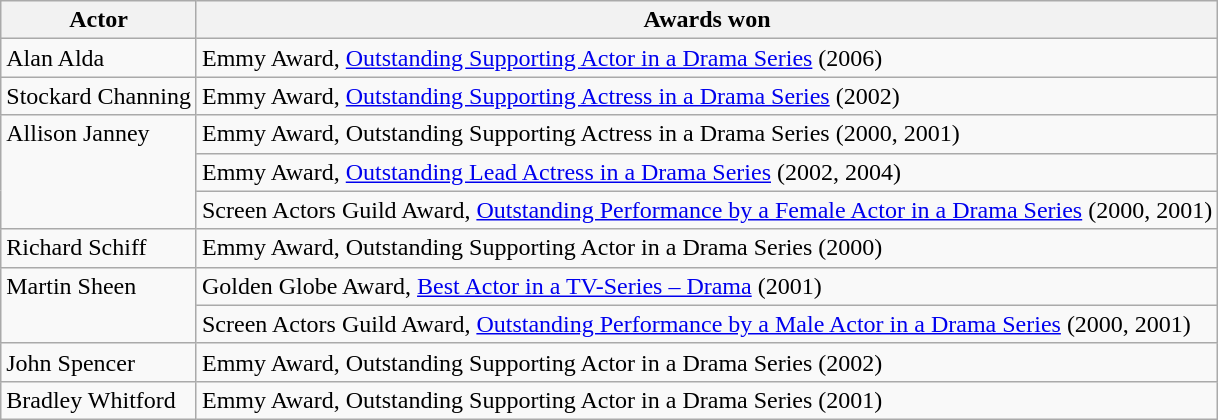<table class="wikitable">
<tr>
<th>Actor</th>
<th>Awards won</th>
</tr>
<tr>
<td>Alan Alda</td>
<td>Emmy Award, <a href='#'>Outstanding Supporting Actor in a Drama Series</a> (2006)</td>
</tr>
<tr>
<td>Stockard Channing</td>
<td>Emmy Award, <a href='#'>Outstanding Supporting Actress in a Drama Series</a> (2002)</td>
</tr>
<tr>
<td rowspan="3" style="vertical-align:top;">Allison Janney</td>
<td>Emmy Award, Outstanding Supporting Actress in a Drama Series (2000, 2001)</td>
</tr>
<tr>
<td>Emmy Award, <a href='#'>Outstanding Lead Actress in a Drama Series</a> (2002, 2004)</td>
</tr>
<tr>
<td>Screen Actors Guild Award, <a href='#'>Outstanding Performance by a Female Actor in a Drama Series</a> (2000, 2001)</td>
</tr>
<tr>
<td>Richard Schiff</td>
<td>Emmy Award, Outstanding Supporting Actor in a Drama Series (2000)</td>
</tr>
<tr>
<td rowspan="2" style="vertical-align:top;">Martin Sheen</td>
<td>Golden Globe Award, <a href='#'>Best Actor in a TV-Series – Drama</a> (2001)</td>
</tr>
<tr>
<td>Screen Actors Guild Award, <a href='#'>Outstanding Performance by a Male Actor in a Drama Series</a> (2000, 2001)</td>
</tr>
<tr>
<td>John Spencer</td>
<td>Emmy Award, Outstanding Supporting Actor in a Drama Series (2002)</td>
</tr>
<tr>
<td>Bradley Whitford</td>
<td>Emmy Award, Outstanding Supporting Actor in a Drama Series (2001)</td>
</tr>
</table>
